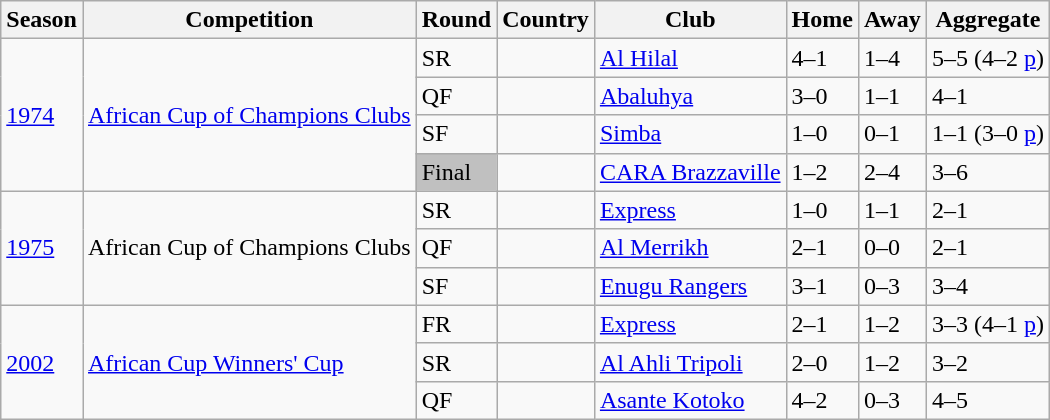<table class=wikitable>
<tr>
<th>Season</th>
<th>Competition</th>
<th>Round</th>
<th>Country</th>
<th>Club</th>
<th>Home</th>
<th>Away</th>
<th>Aggregate</th>
</tr>
<tr>
<td rowspan=4><a href='#'>1974</a></td>
<td rowspan=4><a href='#'>African Cup of Champions Clubs</a></td>
<td>SR</td>
<td></td>
<td><a href='#'>Al Hilal</a></td>
<td>4–1</td>
<td>1–4</td>
<td>5–5 (4–2 <a href='#'>p</a>)</td>
</tr>
<tr>
<td>QF</td>
<td></td>
<td><a href='#'>Abaluhya</a></td>
<td>3–0</td>
<td>1–1</td>
<td>4–1</td>
</tr>
<tr>
<td>SF</td>
<td></td>
<td><a href='#'>Simba</a></td>
<td>1–0</td>
<td>0–1</td>
<td>1–1 (3–0 <a href='#'>p</a>)</td>
</tr>
<tr>
<td style=background:silver>Final</td>
<td></td>
<td><a href='#'>CARA Brazzaville</a></td>
<td>1–2</td>
<td>2–4</td>
<td>3–6</td>
</tr>
<tr>
<td rowspan=3><a href='#'>1975</a></td>
<td rowspan=3>African Cup of Champions Clubs</td>
<td>SR</td>
<td></td>
<td><a href='#'>Express</a></td>
<td>1–0</td>
<td>1–1</td>
<td>2–1</td>
</tr>
<tr>
<td>QF</td>
<td></td>
<td><a href='#'>Al Merrikh</a></td>
<td>2–1</td>
<td>0–0</td>
<td>2–1</td>
</tr>
<tr>
<td>SF</td>
<td></td>
<td><a href='#'>Enugu Rangers</a></td>
<td>3–1</td>
<td>0–3</td>
<td>3–4</td>
</tr>
<tr>
<td rowspan=3><a href='#'>2002</a></td>
<td rowspan=3><a href='#'>African Cup Winners' Cup</a></td>
<td>FR</td>
<td></td>
<td><a href='#'>Express</a></td>
<td>2–1</td>
<td>1–2</td>
<td>3–3 (4–1 <a href='#'>p</a>)</td>
</tr>
<tr>
<td>SR</td>
<td></td>
<td><a href='#'>Al Ahli Tripoli</a></td>
<td>2–0</td>
<td>1–2</td>
<td>3–2</td>
</tr>
<tr>
<td>QF</td>
<td></td>
<td><a href='#'>Asante Kotoko</a></td>
<td>4–2</td>
<td>0–3</td>
<td>4–5</td>
</tr>
</table>
